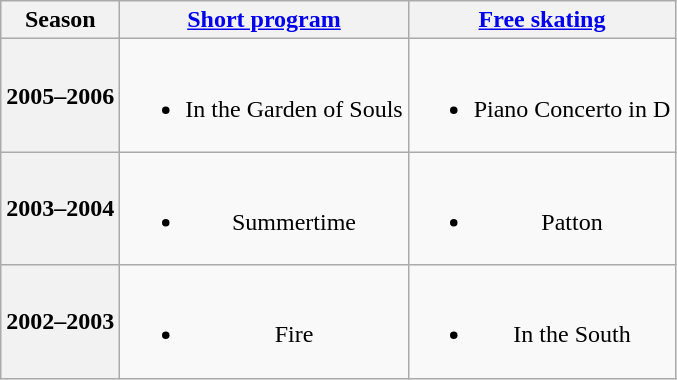<table class=wikitable style=text-align:center>
<tr>
<th>Season</th>
<th><a href='#'>Short program</a></th>
<th><a href='#'>Free skating</a></th>
</tr>
<tr>
<th>2005–2006 <br> </th>
<td><br><ul><li>In the Garden of Souls <br></li></ul></td>
<td><br><ul><li>Piano Concerto in D <br></li></ul></td>
</tr>
<tr>
<th>2003–2004 <br> </th>
<td><br><ul><li>Summertime <br></li></ul></td>
<td><br><ul><li>Patton <br></li></ul></td>
</tr>
<tr>
<th>2002–2003 <br> </th>
<td><br><ul><li>Fire <br></li></ul></td>
<td><br><ul><li>In the South <br></li></ul></td>
</tr>
</table>
